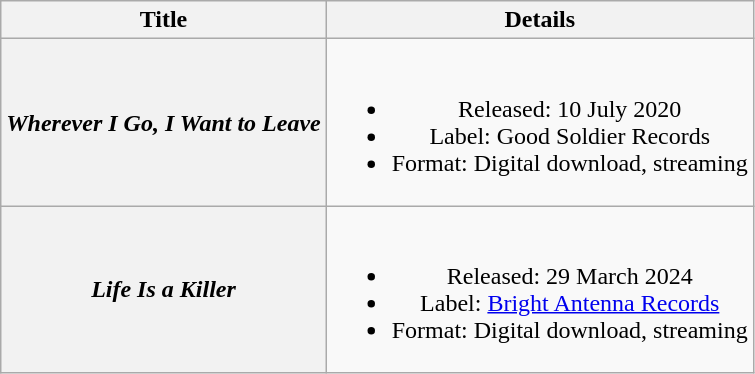<table class="wikitable plainrowheaders" style="text-align:center;">
<tr>
<th>Title</th>
<th>Details</th>
</tr>
<tr>
<th scope="row"><em>Wherever I Go, I Want to Leave</em></th>
<td><br><ul><li>Released: 10 July 2020</li><li>Label: Good Soldier Records</li><li>Format: Digital download, streaming</li></ul></td>
</tr>
<tr>
<th scope="row"><em>Life Is a Killer</em></th>
<td><br><ul><li>Released: 29 March 2024</li><li>Label: <a href='#'>Bright Antenna Records</a></li><li>Format: Digital download, streaming</li></ul></td>
</tr>
</table>
